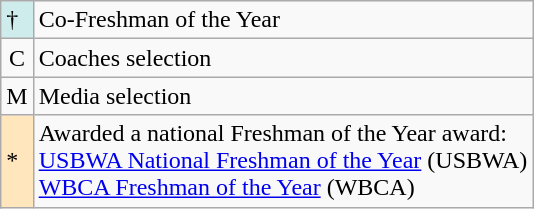<table class="wikitable">
<tr>
<td style="background:#cfecec;">†</td>
<td>Co-Freshman of the Year</td>
</tr>
<tr>
<td style="text-align:center;">C</td>
<td>Coaches selection</td>
</tr>
<tr>
<td style="text-align:center;">M</td>
<td>Media selection</td>
</tr>
<tr>
<td style="background:#ffe6bd;">*</td>
<td>Awarded a national Freshman of the Year award:<br><a href='#'>USBWA National Freshman of the Year</a> (USBWA)<br><a href='#'>WBCA Freshman of the Year</a> (WBCA)</td>
</tr>
</table>
